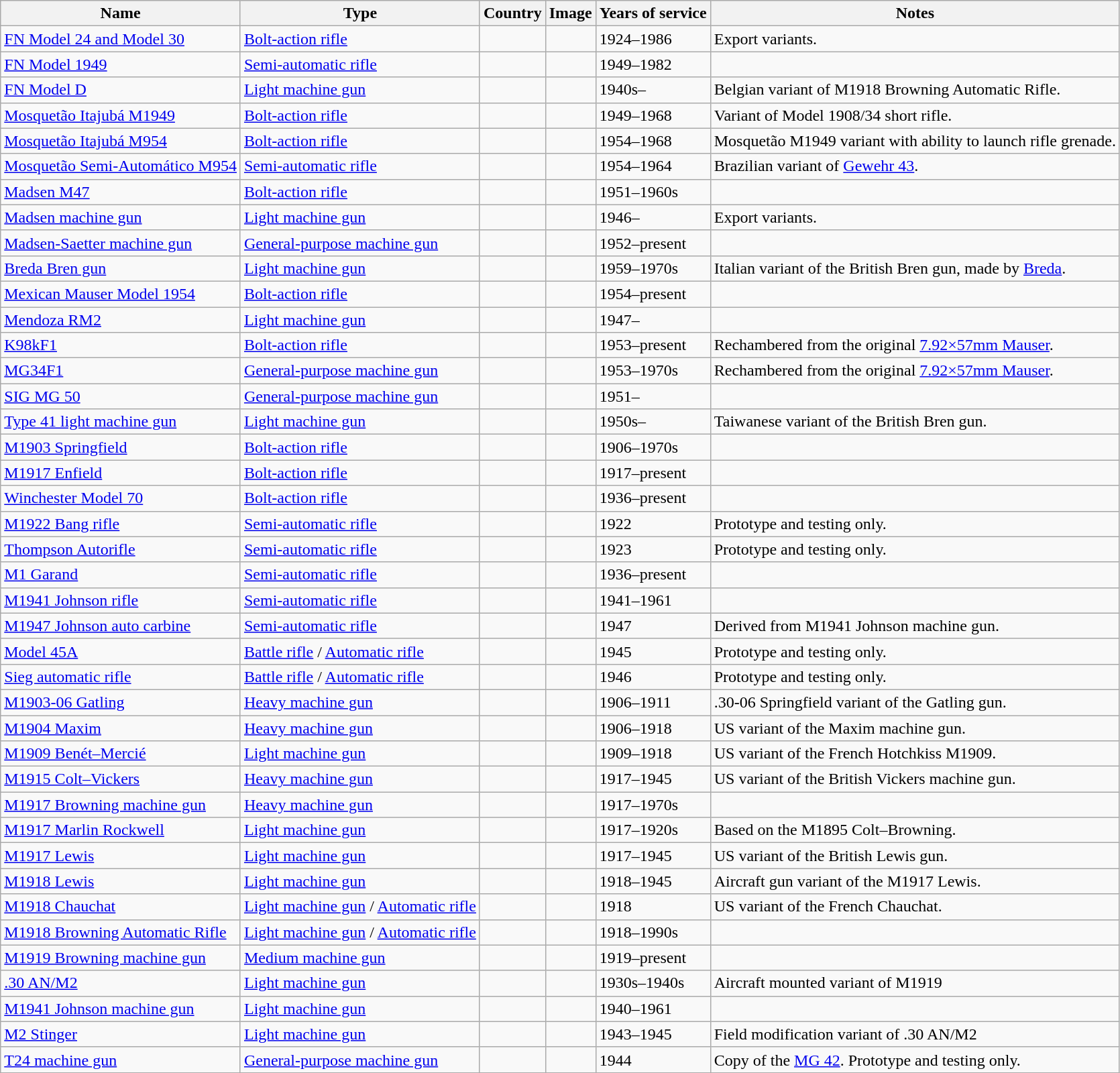<table class="wikitable sortable">
<tr>
<th>Name</th>
<th>Type</th>
<th>Country</th>
<th>Image</th>
<th>Years of service</th>
<th>Notes</th>
</tr>
<tr>
<td><a href='#'>FN Model 24 and Model 30</a></td>
<td><a href='#'>Bolt-action rifle</a></td>
<td></td>
<td></td>
<td>1924–1986</td>
<td>Export variants.</td>
</tr>
<tr>
<td><a href='#'>FN Model 1949</a></td>
<td><a href='#'>Semi-automatic rifle</a></td>
<td></td>
<td></td>
<td>1949–1982</td>
<td></td>
</tr>
<tr>
<td><a href='#'>FN Model D</a></td>
<td><a href='#'>Light machine gun</a></td>
<td></td>
<td></td>
<td>1940s–</td>
<td>Belgian variant of M1918 Browning Automatic Rifle.</td>
</tr>
<tr>
<td><a href='#'>Mosquetão Itajubá M1949</a></td>
<td><a href='#'>Bolt-action rifle</a></td>
<td></td>
<td></td>
<td>1949–1968</td>
<td>Variant of Model 1908/34 short rifle.</td>
</tr>
<tr>
<td><a href='#'>Mosquetão Itajubá M954</a></td>
<td><a href='#'>Bolt-action rifle</a></td>
<td></td>
<td></td>
<td>1954–1968</td>
<td>Mosquetão M1949 variant with ability to launch rifle grenade.</td>
</tr>
<tr>
<td><a href='#'>Mosquetão Semi-Automático M954</a></td>
<td><a href='#'>Semi-automatic rifle</a></td>
<td></td>
<td></td>
<td>1954–1964</td>
<td>Brazilian variant of <a href='#'>Gewehr 43</a>.</td>
</tr>
<tr>
<td><a href='#'>Madsen M47</a></td>
<td><a href='#'>Bolt-action rifle</a></td>
<td></td>
<td></td>
<td>1951–1960s</td>
<td></td>
</tr>
<tr>
<td><a href='#'>Madsen machine gun</a></td>
<td><a href='#'>Light machine gun</a></td>
<td></td>
<td></td>
<td>1946–</td>
<td>Export variants.</td>
</tr>
<tr>
<td><a href='#'>Madsen-Saetter machine gun</a></td>
<td><a href='#'>General-purpose machine gun</a></td>
<td></td>
<td></td>
<td>1952–present</td>
<td></td>
</tr>
<tr>
<td><a href='#'>Breda Bren gun</a></td>
<td><a href='#'>Light machine gun</a></td>
<td></td>
<td></td>
<td>1959–1970s</td>
<td>Italian variant of the British Bren gun, made by <a href='#'>Breda</a>.</td>
</tr>
<tr>
<td><a href='#'>Mexican Mauser Model 1954</a></td>
<td><a href='#'>Bolt-action rifle</a></td>
<td></td>
<td></td>
<td>1954–present</td>
<td></td>
</tr>
<tr>
<td><a href='#'>Mendoza RM2</a></td>
<td><a href='#'>Light machine gun</a></td>
<td></td>
<td></td>
<td>1947–</td>
<td></td>
</tr>
<tr>
<td><a href='#'>K98kF1</a></td>
<td><a href='#'>Bolt-action rifle</a></td>
<td></td>
<td></td>
<td>1953–present</td>
<td>Rechambered from the original <a href='#'>7.92×57mm Mauser</a>.</td>
</tr>
<tr>
<td><a href='#'>MG34F1</a></td>
<td><a href='#'>General-purpose machine gun</a></td>
<td></td>
<td></td>
<td>1953–1970s</td>
<td>Rechambered from the original <a href='#'>7.92×57mm Mauser</a>.</td>
</tr>
<tr>
<td><a href='#'>SIG MG 50</a></td>
<td><a href='#'>General-purpose machine gun</a></td>
<td></td>
<td></td>
<td>1951–</td>
<td></td>
</tr>
<tr>
<td><a href='#'>Type 41 light machine gun</a></td>
<td><a href='#'>Light machine gun</a></td>
<td></td>
<td></td>
<td>1950s–</td>
<td>Taiwanese variant of the British Bren gun.</td>
</tr>
<tr>
<td><a href='#'>M1903 Springfield</a></td>
<td><a href='#'>Bolt-action rifle</a></td>
<td></td>
<td></td>
<td>1906–1970s</td>
<td></td>
</tr>
<tr>
<td><a href='#'>M1917 Enfield</a></td>
<td><a href='#'>Bolt-action rifle</a></td>
<td></td>
<td></td>
<td>1917–present</td>
<td></td>
</tr>
<tr>
<td><a href='#'>Winchester Model 70</a></td>
<td><a href='#'>Bolt-action rifle</a></td>
<td></td>
<td></td>
<td>1936–present</td>
<td></td>
</tr>
<tr>
<td><a href='#'>M1922 Bang rifle</a></td>
<td><a href='#'>Semi-automatic rifle</a></td>
<td></td>
<td></td>
<td>1922</td>
<td>Prototype and testing only.</td>
</tr>
<tr>
<td><a href='#'>Thompson Autorifle</a></td>
<td><a href='#'>Semi-automatic rifle</a></td>
<td></td>
<td></td>
<td>1923</td>
<td>Prototype and testing only.</td>
</tr>
<tr>
<td><a href='#'>M1 Garand</a></td>
<td><a href='#'>Semi-automatic rifle</a></td>
<td></td>
<td></td>
<td>1936–present</td>
<td></td>
</tr>
<tr>
<td><a href='#'>M1941 Johnson rifle</a></td>
<td><a href='#'>Semi-automatic rifle</a></td>
<td></td>
<td></td>
<td>1941–1961</td>
<td></td>
</tr>
<tr>
<td><a href='#'>M1947 Johnson auto carbine</a></td>
<td><a href='#'>Semi-automatic rifle</a></td>
<td></td>
<td></td>
<td>1947</td>
<td>Derived from M1941 Johnson machine gun.</td>
</tr>
<tr>
<td><a href='#'>Model 45A</a></td>
<td><a href='#'>Battle rifle</a> / <a href='#'>Automatic rifle</a></td>
<td><br></td>
<td></td>
<td>1945</td>
<td>Prototype and testing only.</td>
</tr>
<tr>
<td><a href='#'>Sieg automatic rifle</a></td>
<td><a href='#'>Battle rifle</a> / <a href='#'>Automatic rifle</a></td>
<td></td>
<td></td>
<td>1946</td>
<td>Prototype and testing only.</td>
</tr>
<tr>
<td><a href='#'>M1903-06 Gatling</a></td>
<td><a href='#'>Heavy machine gun</a></td>
<td></td>
<td></td>
<td>1906–1911</td>
<td>.30-06 Springfield variant of the Gatling gun.</td>
</tr>
<tr>
<td><a href='#'>M1904 Maxim</a></td>
<td><a href='#'>Heavy machine gun</a></td>
<td></td>
<td></td>
<td>1906–1918</td>
<td>US variant of the Maxim machine gun.</td>
</tr>
<tr>
<td><a href='#'>M1909 Benét–Mercié</a></td>
<td><a href='#'>Light machine gun</a></td>
<td></td>
<td></td>
<td>1909–1918</td>
<td>US variant of the French Hotchkiss M1909.</td>
</tr>
<tr>
<td><a href='#'>M1915 Colt–Vickers</a></td>
<td><a href='#'>Heavy machine gun</a></td>
<td></td>
<td></td>
<td>1917–1945</td>
<td>US variant of the British Vickers machine gun.</td>
</tr>
<tr>
<td><a href='#'>M1917 Browning machine gun</a></td>
<td><a href='#'>Heavy machine gun</a></td>
<td></td>
<td></td>
<td>1917–1970s</td>
<td></td>
</tr>
<tr>
<td><a href='#'>M1917 Marlin Rockwell</a></td>
<td><a href='#'>Light machine gun</a></td>
<td></td>
<td></td>
<td>1917–1920s</td>
<td>Based on the M1895 Colt–Browning.</td>
</tr>
<tr>
<td><a href='#'>M1917 Lewis</a></td>
<td><a href='#'>Light machine gun</a></td>
<td></td>
<td></td>
<td>1917–1945</td>
<td>US variant of the British Lewis gun.</td>
</tr>
<tr>
<td><a href='#'>M1918 Lewis</a></td>
<td><a href='#'>Light machine gun</a></td>
<td></td>
<td></td>
<td>1918–1945</td>
<td>Aircraft gun variant of the M1917 Lewis.</td>
</tr>
<tr>
<td><a href='#'>M1918 Chauchat</a></td>
<td><a href='#'>Light machine gun</a> / <a href='#'>Automatic rifle</a></td>
<td></td>
<td></td>
<td>1918</td>
<td>US variant of the French Chauchat.</td>
</tr>
<tr>
<td><a href='#'>M1918 Browning Automatic Rifle</a></td>
<td><a href='#'>Light machine gun</a> / <a href='#'>Automatic rifle</a></td>
<td></td>
<td></td>
<td>1918–1990s</td>
<td></td>
</tr>
<tr>
<td><a href='#'>M1919 Browning machine gun</a></td>
<td><a href='#'>Medium machine gun</a></td>
<td></td>
<td></td>
<td>1919–present</td>
<td></td>
</tr>
<tr>
<td><a href='#'>.30 AN/M2</a></td>
<td><a href='#'>Light machine gun</a></td>
<td></td>
<td></td>
<td>1930s–1940s</td>
<td>Aircraft mounted variant of M1919</td>
</tr>
<tr>
<td><a href='#'>M1941 Johnson machine gun</a></td>
<td><a href='#'>Light machine gun</a></td>
<td></td>
<td></td>
<td>1940–1961</td>
<td></td>
</tr>
<tr>
<td><a href='#'>M2 Stinger</a></td>
<td><a href='#'>Light machine gun</a></td>
<td></td>
<td></td>
<td>1943–1945</td>
<td>Field modification variant of .30 AN/M2</td>
</tr>
<tr>
<td><a href='#'>T24 machine gun</a></td>
<td><a href='#'>General-purpose machine gun</a></td>
<td></td>
<td></td>
<td>1944</td>
<td>Copy of the <a href='#'>MG 42</a>. Prototype and testing only.</td>
</tr>
<tr>
</tr>
</table>
